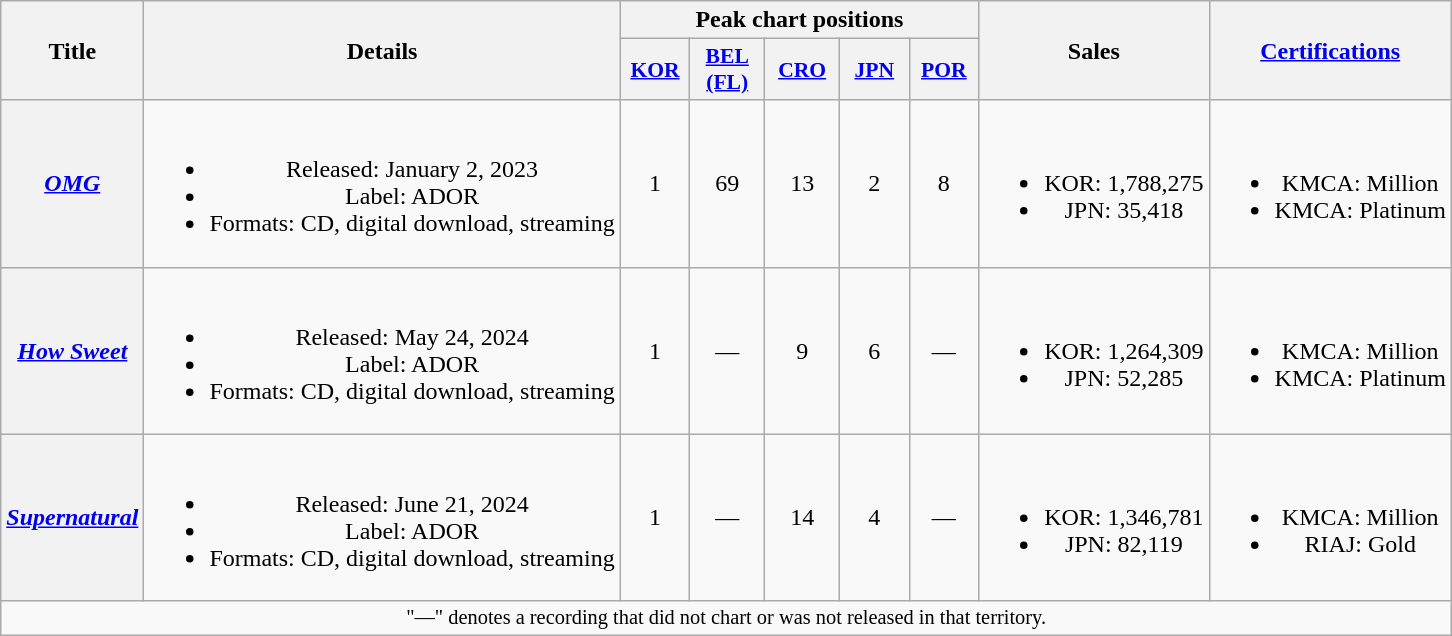<table class="wikitable plainrowheaders" style="text-align:center">
<tr>
<th scope="col" rowspan="2">Title</th>
<th scope="col" rowspan="2">Details</th>
<th scope="col" colspan="5">Peak chart positions</th>
<th scope="col" rowspan="2">Sales</th>
<th scope="col" rowspan="2"><a href='#'>Certifications</a></th>
</tr>
<tr>
<th scope="col" style="font-size:90%; width:2.75em"><a href='#'>KOR</a><br></th>
<th scope="col" style="width:3em;font-size:90%"><a href='#'>BEL<br>(FL)</a><br></th>
<th scope="col" style="width:3em;font-size:90%"><a href='#'>CRO</a><br></th>
<th scope="col" style="font-size:90%; width:2.75em"><a href='#'>JPN</a><br></th>
<th scope="col" style="font-size:90%; width:2.75em"><a href='#'>POR</a><br></th>
</tr>
<tr>
<th scope="row"><em><a href='#'>OMG</a></em></th>
<td><br><ul><li>Released: January 2, 2023</li><li>Label: ADOR</li><li>Formats: CD, digital download, streaming</li></ul></td>
<td>1</td>
<td>69</td>
<td>13</td>
<td>2</td>
<td>8</td>
<td><br><ul><li>KOR: 1,788,275</li><li>JPN: 35,418</li></ul></td>
<td><br><ul><li>KMCA: Million</li><li>KMCA: Platinum </li></ul></td>
</tr>
<tr>
<th scope="row"><em><a href='#'>How Sweet</a></em></th>
<td><br><ul><li>Released: May 24, 2024</li><li>Label: ADOR</li><li>Formats: CD, digital download, streaming</li></ul></td>
<td>1</td>
<td>—</td>
<td>9</td>
<td>6</td>
<td>—</td>
<td><br><ul><li>KOR: 1,264,309</li><li>JPN: 52,285</li></ul></td>
<td><br><ul><li>KMCA: Million</li><li>KMCA: Platinum </li></ul></td>
</tr>
<tr>
<th scope="row"><em><a href='#'>Supernatural</a></em></th>
<td><br><ul><li>Released: June 21, 2024</li><li>Label: ADOR</li><li>Formats: CD, digital download, streaming</li></ul></td>
<td>1</td>
<td>—</td>
<td>14</td>
<td>4</td>
<td>—</td>
<td><br><ul><li>KOR: 1,346,781</li><li>JPN: 82,119</li></ul></td>
<td><br><ul><li>KMCA: Million</li><li>RIAJ: Gold</li></ul></td>
</tr>
<tr>
<td colspan="9" style="font-size:85%">"—" denotes a recording that did not chart or was not released in that territory.</td>
</tr>
</table>
